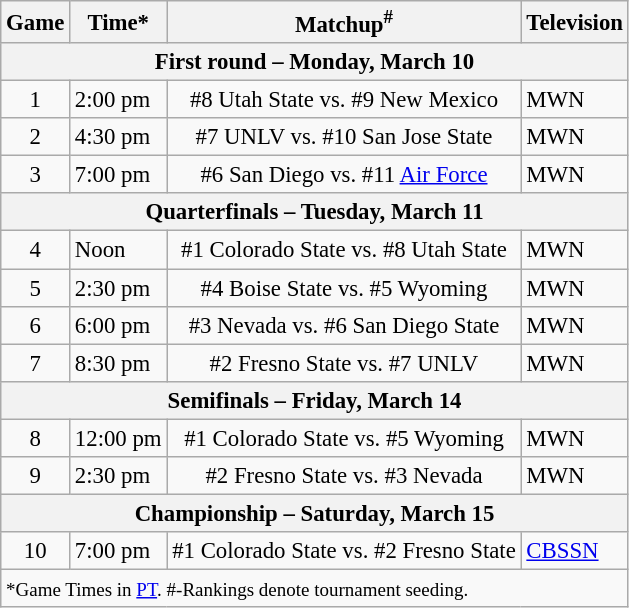<table class="wikitable" style="font-size: 95%">
<tr align="center">
<th>Game</th>
<th>Time*</th>
<th>Matchup<sup>#</sup></th>
<th>Television</th>
</tr>
<tr>
<th colspan=7>First round – Monday, March 10</th>
</tr>
<tr>
<td style="text-align: center;">1</td>
<td>2:00 pm</td>
<td style="text-align: center;">#8 Utah State vs. #9 New Mexico</td>
<td>MWN</td>
</tr>
<tr>
<td style="text-align: center;">2</td>
<td>4:30 pm</td>
<td style="text-align: center;">#7 UNLV vs. #10 San Jose State</td>
<td>MWN</td>
</tr>
<tr>
<td style="text-align: center;">3</td>
<td>7:00 pm</td>
<td style="text-align: center;">#6 San Diego vs. #11 <a href='#'>Air Force</a></td>
<td>MWN</td>
</tr>
<tr>
<th colspan=7>Quarterfinals – Tuesday, March 11</th>
</tr>
<tr>
<td style="text-align: center;">4</td>
<td>Noon</td>
<td style="text-align: center;">#1 Colorado State vs. #8 Utah State</td>
<td>MWN</td>
</tr>
<tr>
<td style="text-align: center;">5</td>
<td>2:30 pm</td>
<td style="text-align: center;">#4 Boise State vs. #5 Wyoming</td>
<td>MWN</td>
</tr>
<tr>
<td style="text-align: center;">6</td>
<td>6:00 pm</td>
<td style="text-align: center;">#3 Nevada vs. #6 San Diego State</td>
<td>MWN</td>
</tr>
<tr>
<td style="text-align: center;">7</td>
<td>8:30 pm</td>
<td style="text-align: center;">#2 Fresno State vs. #7 UNLV</td>
<td>MWN</td>
</tr>
<tr>
<th colspan=7>Semifinals – Friday, March 14</th>
</tr>
<tr>
<td style="text-align: center;">8</td>
<td>12:00 pm</td>
<td style="text-align: center;">#1 Colorado State vs. #5 Wyoming</td>
<td>MWN</td>
</tr>
<tr>
<td style="text-align: center;">9</td>
<td>2:30 pm</td>
<td style="text-align: center;">#2 Fresno State vs. #3 Nevada</td>
<td>MWN</td>
</tr>
<tr>
<th colspan=7>Championship – Saturday, March 15</th>
</tr>
<tr>
<td style="text-align: center;">10</td>
<td>7:00 pm</td>
<td style="text-align: center;">#1 Colorado State vs. #2 Fresno State</td>
<td><a href='#'>CBSSN</a></td>
</tr>
<tr>
<td colspan=6><small>*Game Times in <a href='#'>PT</a>. #-Rankings denote tournament seeding.</small></td>
</tr>
</table>
